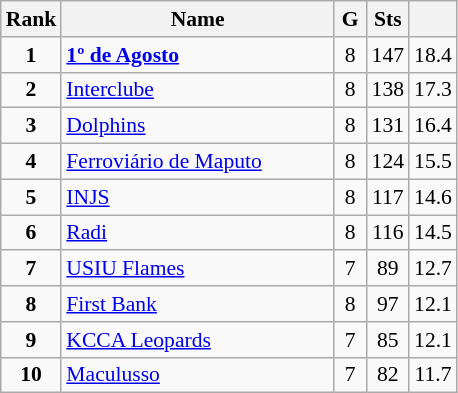<table class="wikitable" style="text-align:center; font-size:90%;">
<tr>
<th width=10px>Rank</th>
<th width=175px>Name</th>
<th width=15px>G</th>
<th width=10px>Sts</th>
<th width=10px></th>
</tr>
<tr>
<td><strong>1</strong></td>
<td align=left> <strong><a href='#'>1º de Agosto</a></strong></td>
<td>8</td>
<td>147</td>
<td>18.4</td>
</tr>
<tr>
<td><strong>2</strong></td>
<td align=left> <a href='#'>Interclube</a></td>
<td>8</td>
<td>138</td>
<td>17.3</td>
</tr>
<tr>
<td><strong>3</strong></td>
<td align=left> <a href='#'>Dolphins</a></td>
<td>8</td>
<td>131</td>
<td>16.4</td>
</tr>
<tr>
<td><strong>4</strong></td>
<td align=left> <a href='#'>Ferroviário de Maputo</a></td>
<td>8</td>
<td>124</td>
<td>15.5</td>
</tr>
<tr>
<td><strong>5</strong></td>
<td align=left> <a href='#'>INJS</a></td>
<td>8</td>
<td>117</td>
<td>14.6</td>
</tr>
<tr>
<td><strong>6</strong></td>
<td align=left> <a href='#'>Radi</a></td>
<td>8</td>
<td>116</td>
<td>14.5</td>
</tr>
<tr>
<td><strong>7</strong></td>
<td align=left> <a href='#'>USIU Flames</a></td>
<td>7</td>
<td>89</td>
<td>12.7</td>
</tr>
<tr>
<td><strong>8</strong></td>
<td align=left> <a href='#'>First Bank</a></td>
<td>8</td>
<td>97</td>
<td>12.1</td>
</tr>
<tr>
<td><strong>9</strong></td>
<td align=left> <a href='#'>KCCA Leopards</a></td>
<td>7</td>
<td>85</td>
<td>12.1</td>
</tr>
<tr>
<td><strong>10</strong></td>
<td align=left> <a href='#'>Maculusso</a></td>
<td>7</td>
<td>82</td>
<td>11.7</td>
</tr>
</table>
